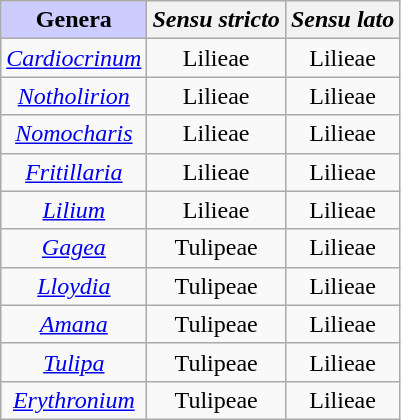<table class="wikitable" border="1">
<tr>
<th style="background: #ccf;">Genera</th>
<th><em>Sensu stricto</em></th>
<th><em>Sensu lato</em></th>
</tr>
<tr align="center">
<td><em><a href='#'>Cardiocrinum</a></em></td>
<td>Lilieae</td>
<td>Lilieae</td>
</tr>
<tr align="center">
<td><em><a href='#'>Notholirion</a></em></td>
<td>Lilieae</td>
<td>Lilieae</td>
</tr>
<tr align="center">
<td><em><a href='#'>Nomocharis</a></em></td>
<td>Lilieae</td>
<td>Lilieae</td>
</tr>
<tr align="center">
<td><em><a href='#'>Fritillaria</a></em></td>
<td>Lilieae</td>
<td>Lilieae</td>
</tr>
<tr align="center">
<td><em><a href='#'>Lilium</a></em></td>
<td>Lilieae</td>
<td>Lilieae</td>
</tr>
<tr align="center">
<td><em><a href='#'>Gagea</a></em></td>
<td>Tulipeae</td>
<td>Lilieae</td>
</tr>
<tr align="center">
<td><em><a href='#'>Lloydia</a></em></td>
<td>Tulipeae</td>
<td>Lilieae</td>
</tr>
<tr align="center">
<td><em><a href='#'>Amana</a></em></td>
<td>Tulipeae</td>
<td>Lilieae</td>
</tr>
<tr align="center">
<td><em><a href='#'>Tulipa</a></em></td>
<td>Tulipeae</td>
<td>Lilieae</td>
</tr>
<tr align="center">
<td><em><a href='#'>Erythronium</a></em></td>
<td>Tulipeae</td>
<td>Lilieae</td>
</tr>
</table>
